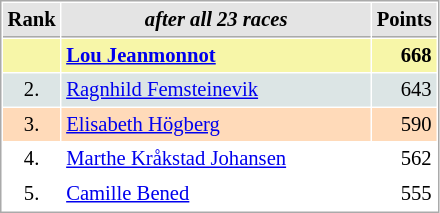<table cellspacing="1" cellpadding="3" style="border:1px solid #aaa; font-size:86%;">
<tr style="background:#e4e4e4;">
<th style="border-bottom:1px solid #aaa; width:10px;">Rank</th>
<th style="border-bottom:1px solid #aaa; width:200px; white-space:nowrap;"><em>after all 23 races</em></th>
<th style="border-bottom:1px solid #aaa; width:20px;">Points</th>
</tr>
<tr style="background:#f7f6a8;">
<td style="text-align:center"></td>
<td> <strong><a href='#'>Lou Jeanmonnot</a></strong></td>
<td align=right><strong>668</strong></td>
</tr>
<tr style="background:#dce5e5;">
<td style="text-align:center">2.</td>
<td> <a href='#'>Ragnhild Femsteinevik</a></td>
<td align=right>643</td>
</tr>
<tr style="background:#ffdab9;">
<td style="text-align:center">3.</td>
<td> <a href='#'>Elisabeth Högberg</a></td>
<td align=right>590</td>
</tr>
<tr>
<td style="text-align:center">4.</td>
<td> <a href='#'>Marthe Kråkstad Johansen</a></td>
<td align=right>562</td>
</tr>
<tr>
<td style="text-align:center">5.</td>
<td> <a href='#'>Camille Bened</a></td>
<td align=right>555</td>
</tr>
</table>
